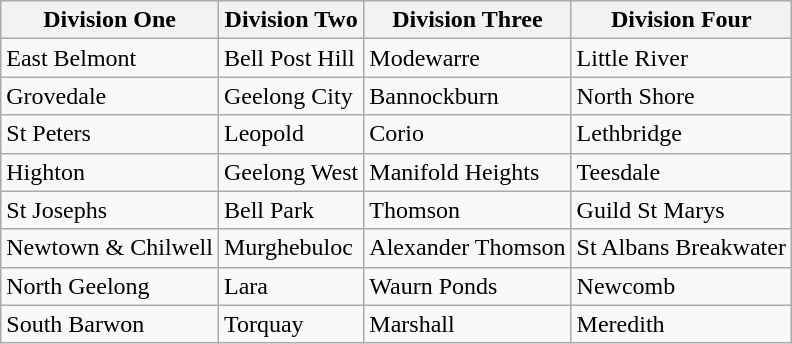<table class="wikitable">
<tr>
<th>Division One</th>
<th>Division Two</th>
<th>Division Three</th>
<th>Division Four</th>
</tr>
<tr>
<td>East Belmont</td>
<td>Bell Post Hill</td>
<td>Modewarre</td>
<td>Little River</td>
</tr>
<tr>
<td>Grovedale</td>
<td>Geelong City</td>
<td>Bannockburn</td>
<td>North Shore</td>
</tr>
<tr>
<td>St Peters</td>
<td>Leopold</td>
<td>Corio</td>
<td>Lethbridge</td>
</tr>
<tr>
<td>Highton</td>
<td>Geelong West</td>
<td>Manifold Heights</td>
<td>Teesdale</td>
</tr>
<tr>
<td>St Josephs</td>
<td>Bell Park</td>
<td>Thomson</td>
<td>Guild St Marys</td>
</tr>
<tr>
<td>Newtown & Chilwell</td>
<td>Murghebuloc</td>
<td>Alexander Thomson</td>
<td>St Albans Breakwater</td>
</tr>
<tr>
<td>North Geelong</td>
<td>Lara</td>
<td>Waurn Ponds</td>
<td>Newcomb</td>
</tr>
<tr>
<td>South Barwon</td>
<td>Torquay</td>
<td>Marshall</td>
<td>Meredith</td>
</tr>
</table>
